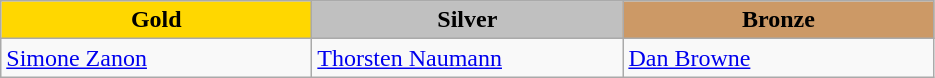<table class="wikitable" style="text-align:left">
<tr align="center">
<td width=200 bgcolor=gold><strong>Gold</strong></td>
<td width=200 bgcolor=silver><strong>Silver</strong></td>
<td width=200 bgcolor=CC9966><strong>Bronze</strong></td>
</tr>
<tr>
<td><a href='#'>Simone Zanon</a><br><em></em></td>
<td><a href='#'>Thorsten Naumann</a><br><em></em></td>
<td><a href='#'>Dan Browne</a><br><em></em></td>
</tr>
</table>
